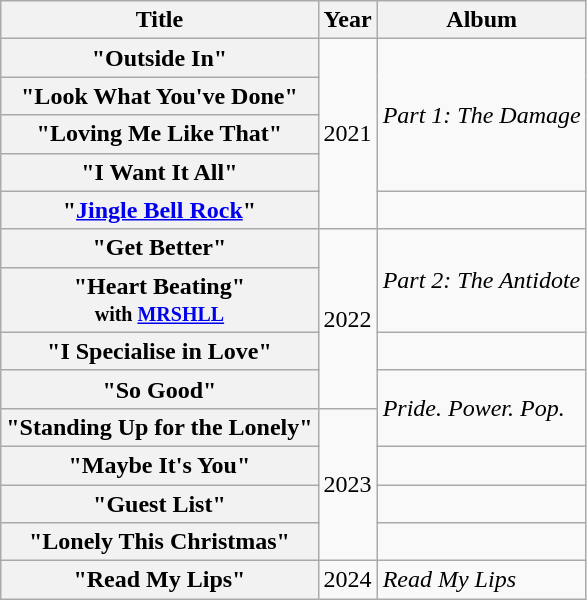<table class="wikitable plainrowheaders" border="1">
<tr>
<th scope="col">Title</th>
<th scope="col">Year</th>
<th scope="col">Album</th>
</tr>
<tr>
<th scope="row">"Outside In"</th>
<td rowspan="5">2021</td>
<td rowspan="4"><em>Part 1: The Damage</em></td>
</tr>
<tr>
<th scope="row">"Look What You've Done"<br></th>
</tr>
<tr>
<th scope="row">"Loving Me Like That"</th>
</tr>
<tr>
<th scope="row">"I Want It All"</th>
</tr>
<tr>
<th scope="row">"<a href='#'>Jingle Bell Rock</a>"<br></th>
<td></td>
</tr>
<tr>
<th scope="row">"Get Better"</th>
<td rowspan="4">2022</td>
<td rowspan="2"><em>Part 2: The Antidote</em></td>
</tr>
<tr>
<th scope="row">"Heart Beating" <br><small>with <a href='#'>MRSHLL</a></small></th>
</tr>
<tr>
<th scope="row">"I Specialise in Love"</th>
<td></td>
</tr>
<tr>
<th scope="row">"So Good"</th>
<td rowspan="2"><em>Pride. Power. Pop.</em></td>
</tr>
<tr>
<th scope="row">"Standing Up for the Lonely"</th>
<td rowspan="4">2023</td>
</tr>
<tr>
<th scope="row">"Maybe It's You"</th>
<td></td>
</tr>
<tr>
<th scope="row">"Guest List"</th>
<td></td>
</tr>
<tr>
<th scope="row">"Lonely This Christmas"</th>
<td></td>
</tr>
<tr>
<th scope="row">"Read My Lips"</th>
<td>2024</td>
<td><em>Read My Lips</em></td>
</tr>
</table>
